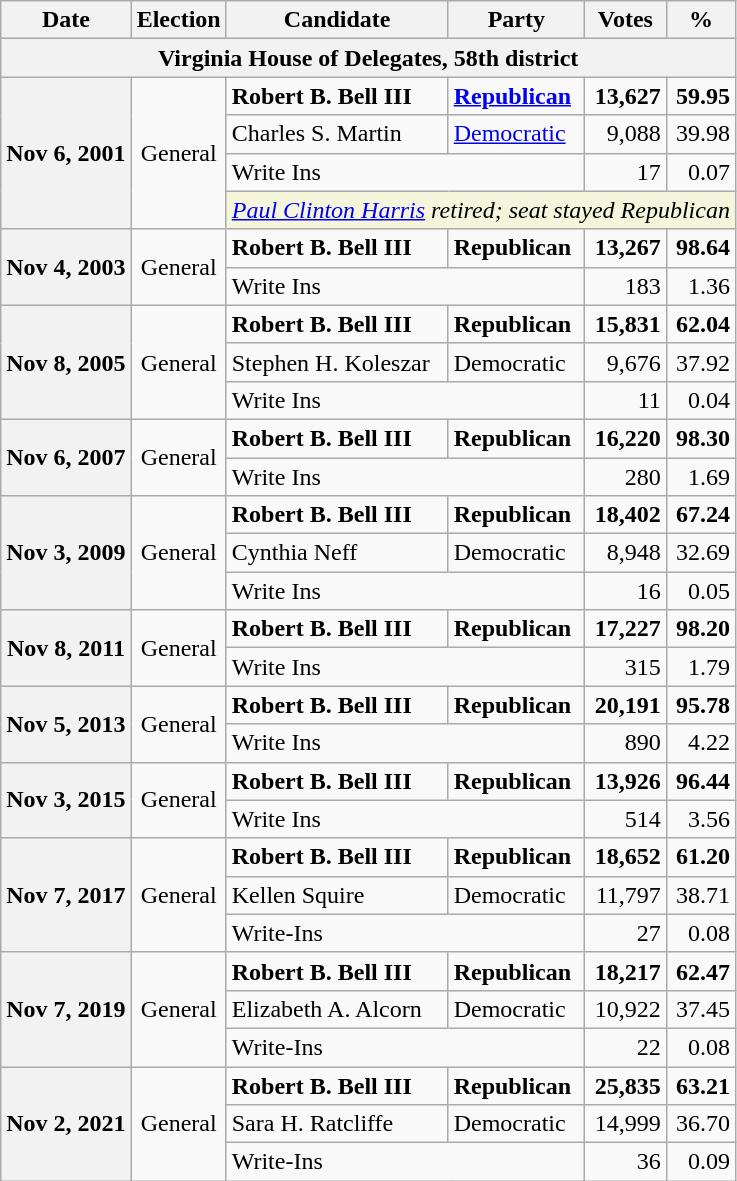<table class="wikitable">
<tr>
<th>Date</th>
<th>Election</th>
<th>Candidate</th>
<th>Party</th>
<th>Votes</th>
<th>%</th>
</tr>
<tr>
<th colspan="6">Virginia House of Delegates, 58th district</th>
</tr>
<tr>
<th rowspan="4">Nov 6, 2001</th>
<td rowspan="4" align="center">General</td>
<td><strong>Robert B. Bell III</strong></td>
<td><strong><a href='#'>Republican</a></strong></td>
<td align="right"><strong>13,627</strong></td>
<td align="right"><strong>59.95</strong></td>
</tr>
<tr>
<td>Charles S. Martin</td>
<td><a href='#'>Democratic</a></td>
<td align="right">9,088</td>
<td align="right">39.98</td>
</tr>
<tr>
<td colspan="2">Write Ins</td>
<td align="right">17</td>
<td align="right">0.07</td>
</tr>
<tr>
<td colspan="4" style="background:Beige"><em><a href='#'>Paul Clinton Harris</a> retired; seat stayed Republican</em></td>
</tr>
<tr>
<th rowspan="2">Nov 4, 2003</th>
<td rowspan="2" align="center">General</td>
<td><strong>Robert B. Bell III</strong></td>
<td><strong>Republican</strong></td>
<td align="right"><strong>13,267</strong></td>
<td align="right"><strong>98.64</strong></td>
</tr>
<tr>
<td colspan="2">Write Ins</td>
<td align="right">183</td>
<td align="right">1.36</td>
</tr>
<tr>
<th rowspan="3">Nov 8, 2005</th>
<td rowspan="3" align="center">General</td>
<td><strong>Robert B. Bell III</strong></td>
<td><strong>Republican</strong></td>
<td align="right"><strong>15,831</strong></td>
<td align="right"><strong>62.04</strong></td>
</tr>
<tr>
<td>Stephen H. Koleszar</td>
<td>Democratic</td>
<td align="right">9,676</td>
<td align="right">37.92</td>
</tr>
<tr>
<td colspan="2">Write Ins</td>
<td align="right">11</td>
<td align="right">0.04</td>
</tr>
<tr>
<th rowspan="2">Nov 6, 2007</th>
<td rowspan="2" align="center">General</td>
<td><strong>Robert B. Bell III</strong></td>
<td><strong>Republican</strong></td>
<td align="right"><strong>16,220</strong></td>
<td align="right"><strong>98.30</strong></td>
</tr>
<tr>
<td colspan="2">Write Ins</td>
<td align="right">280</td>
<td align="right">1.69</td>
</tr>
<tr>
<th rowspan="3">Nov 3, 2009</th>
<td rowspan="3" align="center">General</td>
<td><strong>Robert B. Bell III</strong></td>
<td><strong>Republican</strong></td>
<td align="right"><strong>18,402</strong></td>
<td align="right"><strong>67.24</strong></td>
</tr>
<tr>
<td>Cynthia Neff</td>
<td>Democratic</td>
<td align="right">8,948</td>
<td align="right">32.69</td>
</tr>
<tr>
<td colspan="2">Write Ins</td>
<td align="right">16</td>
<td align="right">0.05</td>
</tr>
<tr>
<th rowspan="2">Nov 8, 2011</th>
<td rowspan="2" align="center">General</td>
<td><strong>Robert B. Bell III</strong></td>
<td><strong>Republican</strong></td>
<td align="right"><strong>17,227</strong></td>
<td align="right"><strong>98.20</strong></td>
</tr>
<tr>
<td colspan="2">Write Ins</td>
<td align="right">315</td>
<td align="right">1.79</td>
</tr>
<tr>
<th rowspan="2">Nov 5, 2013</th>
<td rowspan="2" align="center">General</td>
<td><strong>Robert B. Bell III</strong></td>
<td><strong>Republican</strong></td>
<td align="right"><strong>20,191</strong></td>
<td align="right"><strong>95.78</strong></td>
</tr>
<tr>
<td colspan="2">Write Ins</td>
<td align="right">890</td>
<td align="right">4.22</td>
</tr>
<tr>
<th rowspan="2">Nov 3, 2015</th>
<td rowspan="2" align="center">General</td>
<td><strong>Robert B. Bell III</strong></td>
<td><strong>Republican</strong></td>
<td align="right"><strong>13,926</strong></td>
<td align="right"><strong>96.44</strong></td>
</tr>
<tr>
<td colspan="2">Write Ins</td>
<td align="right">514</td>
<td align="right">3.56</td>
</tr>
<tr>
<th rowspan="3">Nov 7, 2017</th>
<td rowspan="3" align="center">General</td>
<td><strong>Robert B. Bell III</strong></td>
<td><strong>Republican</strong></td>
<td align="right"><strong>18,652</strong></td>
<td align="right"><strong>61.20</strong></td>
</tr>
<tr>
<td>Kellen Squire</td>
<td>Democratic</td>
<td align="right">11,797</td>
<td align="right">38.71</td>
</tr>
<tr>
<td colspan="2">Write-Ins</td>
<td align="right">27</td>
<td align="right">0.08</td>
</tr>
<tr>
<th rowspan="3">Nov 7, 2019</th>
<td rowspan="3" align="center">General</td>
<td><strong>Robert B. Bell III</strong></td>
<td><strong>Republican</strong></td>
<td align="right"><strong>18,217</strong></td>
<td align="right"><strong>62.47</strong></td>
</tr>
<tr>
<td>Elizabeth A. Alcorn</td>
<td>Democratic</td>
<td align="right">10,922</td>
<td align="right">37.45</td>
</tr>
<tr>
<td colspan="2">Write-Ins</td>
<td align="right">22</td>
<td align="right">0.08</td>
</tr>
<tr>
<th rowspan="3">Nov 2, 2021</th>
<td rowspan="3" align="center">General</td>
<td><strong>Robert B. Bell III</strong></td>
<td><strong>Republican</strong></td>
<td align="right"><strong>25,835</strong></td>
<td align="right"><strong>63.21</strong></td>
</tr>
<tr>
<td>Sara H. Ratcliffe</td>
<td>Democratic</td>
<td align="right">14,999</td>
<td align="right">36.70</td>
</tr>
<tr>
<td colspan="2">Write-Ins</td>
<td align="right">36</td>
<td align="right">0.09</td>
</tr>
</table>
